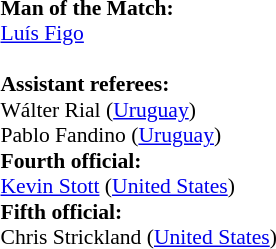<table width=50% style="font-size: 90%">
<tr>
<td><br><strong>Man of the Match:</strong>
<br> <a href='#'>Luís Figo</a>
<br><br><strong>Assistant referees:</strong>
<br>Wálter Rial (<a href='#'>Uruguay</a>)
<br>Pablo Fandino (<a href='#'>Uruguay</a>)
<br><strong>Fourth official:</strong>
<br><a href='#'>Kevin Stott</a> (<a href='#'>United States</a>)
<br><strong>Fifth official:</strong>
<br>Chris Strickland (<a href='#'>United States</a>)</td>
</tr>
</table>
